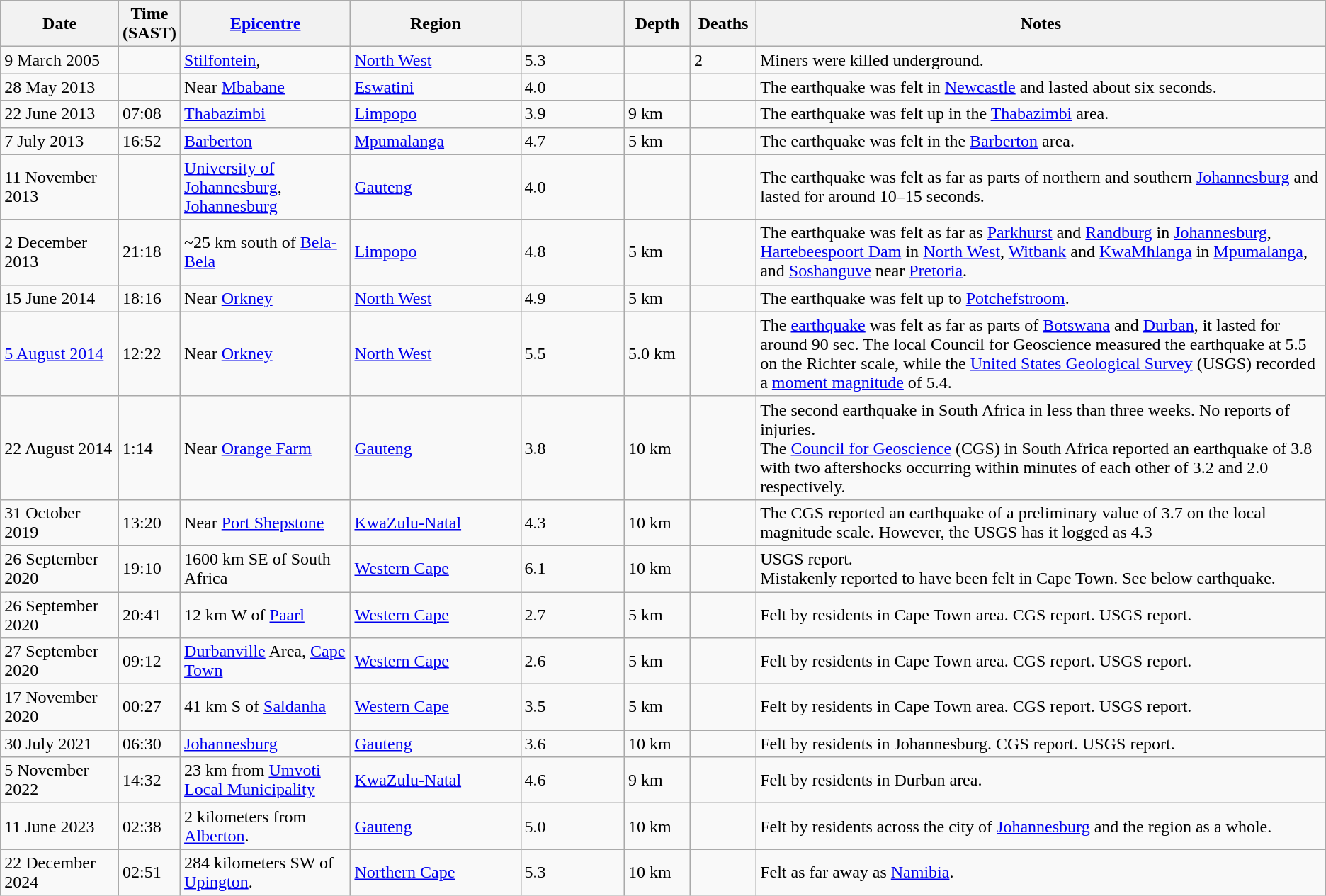<table class="wikitable sortable">
<tr style="background:#ececec;">
<th style="width:9%;">Date</th>
<th style="width:3%;">Time (SAST)</th>
<th style="width:13%;"><a href='#'>Epicentre</a></th>
<th style="width:13%;">Region</th>
<th width=8%><a href='#'><em></em></a></th>
<th style="width:5%;">Depth</th>
<th style="width:5%;">Deaths</th>
<th style="width:55%;">Notes</th>
</tr>
<tr>
<td>9 March 2005</td>
<td></td>
<td><a href='#'>Stilfontein</a>,</td>
<td><a href='#'>North West</a></td>
<td>5.3</td>
<td></td>
<td>2</td>
<td>Miners were killed underground.</td>
</tr>
<tr>
<td>28 May 2013</td>
<td></td>
<td>Near <a href='#'>Mbabane</a></td>
<td><a href='#'>Eswatini</a></td>
<td>4.0</td>
<td></td>
<td></td>
<td>The earthquake was felt in <a href='#'>Newcastle</a> and lasted about six seconds.</td>
</tr>
<tr>
<td>22 June 2013</td>
<td>07:08</td>
<td><a href='#'>Thabazimbi</a></td>
<td><a href='#'>Limpopo</a></td>
<td>3.9</td>
<td>9 km</td>
<td></td>
<td>The earthquake was felt up in the <a href='#'>Thabazimbi</a> area.</td>
</tr>
<tr>
<td>7 July 2013</td>
<td>16:52</td>
<td><a href='#'>Barberton</a></td>
<td><a href='#'>Mpumalanga</a></td>
<td>4.7</td>
<td>5 km</td>
<td></td>
<td>The earthquake was felt in the <a href='#'>Barberton</a> area.</td>
</tr>
<tr>
<td>11 November 2013</td>
<td></td>
<td><a href='#'>University of Johannesburg</a>, <a href='#'>Johannesburg</a></td>
<td><a href='#'>Gauteng</a></td>
<td>4.0</td>
<td></td>
<td></td>
<td>The earthquake was felt as far as parts of northern and southern <a href='#'>Johannesburg</a> and lasted for around 10–15 seconds.</td>
</tr>
<tr>
<td>2 December 2013</td>
<td>21:18</td>
<td>~25 km south of <a href='#'>Bela-Bela</a></td>
<td><a href='#'>Limpopo</a></td>
<td>4.8</td>
<td>5 km</td>
<td></td>
<td>The earthquake was felt as far as <a href='#'>Parkhurst</a> and <a href='#'>Randburg</a> in <a href='#'>Johannesburg</a>, <a href='#'>Hartebeespoort Dam</a> in <a href='#'>North West</a>, <a href='#'>Witbank</a> and <a href='#'>KwaMhlanga</a> in <a href='#'>Mpumalanga</a>, and <a href='#'>Soshanguve</a> near <a href='#'>Pretoria</a>.</td>
</tr>
<tr>
<td>15 June 2014</td>
<td>18:16</td>
<td>Near <a href='#'>Orkney</a></td>
<td><a href='#'>North West</a></td>
<td>4.9</td>
<td>5 km</td>
<td></td>
<td>The earthquake was felt up to <a href='#'>Potchefstroom</a>.</td>
</tr>
<tr>
<td><a href='#'>5 August 2014</a></td>
<td>12:22</td>
<td>Near <a href='#'>Orkney</a></td>
<td><a href='#'>North West</a></td>
<td>5.5</td>
<td>5.0 km</td>
<td></td>
<td>The <a href='#'>earthquake</a> was felt as far as parts of <a href='#'>Botswana</a> and <a href='#'>Durban</a>, it lasted for around 90 sec. The local Council for Geoscience measured the earthquake at 5.5 on the Richter scale, while the <a href='#'>United States Geological Survey</a> (USGS) recorded a <a href='#'>moment magnitude</a> of 5.4.</td>
</tr>
<tr>
<td>22 August 2014</td>
<td>1:14</td>
<td>Near <a href='#'>Orange Farm</a></td>
<td><a href='#'>Gauteng</a></td>
<td>3.8</td>
<td>10 km</td>
<td></td>
<td>The second earthquake in South Africa in less than three weeks. No reports of injuries.<br>The <a href='#'>Council for Geoscience</a> (CGS) in South Africa reported an earthquake of 3.8 with two aftershocks occurring within minutes of each other of 3.2 and 2.0 respectively.</td>
</tr>
<tr>
<td>31 October 2019</td>
<td>13:20</td>
<td>Near <a href='#'>Port Shepstone</a></td>
<td><a href='#'>KwaZulu-Natal</a></td>
<td>4.3</td>
<td>10 km</td>
<td></td>
<td>The CGS reported an earthquake of a preliminary value of 3.7 on the local magnitude scale. However, the USGS has it logged as 4.3</td>
</tr>
<tr>
<td>26 September 2020</td>
<td>19:10</td>
<td>1600 km SE of South Africa</td>
<td><a href='#'>Western Cape</a></td>
<td>6.1</td>
<td>10 km</td>
<td></td>
<td>USGS report.<br>Mistakenly reported to have been felt in Cape Town. See below earthquake.</td>
</tr>
<tr>
<td>26 September 2020</td>
<td>20:41</td>
<td>12 km W of <a href='#'>Paarl</a></td>
<td><a href='#'>Western Cape</a></td>
<td>2.7</td>
<td>5 km</td>
<td></td>
<td>Felt by residents in Cape Town area. CGS report. USGS report.</td>
</tr>
<tr>
<td>27 September 2020</td>
<td>09:12</td>
<td><a href='#'>Durbanville</a> Area, <a href='#'>Cape Town</a></td>
<td><a href='#'>Western Cape</a></td>
<td>2.6</td>
<td>5 km</td>
<td></td>
<td>Felt by residents in Cape Town area. CGS report. USGS report.</td>
</tr>
<tr>
<td>17 November 2020</td>
<td>00:27</td>
<td>41 km S of <a href='#'>Saldanha</a></td>
<td><a href='#'>Western Cape</a></td>
<td>3.5</td>
<td>5 km</td>
<td></td>
<td>Felt by residents in Cape Town area. CGS report. USGS report.</td>
</tr>
<tr>
<td>30 July 2021</td>
<td>06:30</td>
<td><a href='#'>Johannesburg</a></td>
<td><a href='#'>Gauteng</a></td>
<td>3.6</td>
<td>10 km</td>
<td></td>
<td>Felt by residents in Johannesburg. CGS report. USGS report.</td>
</tr>
<tr>
<td>5 November 2022</td>
<td>14:32</td>
<td>23 km from <a href='#'>Umvoti Local Municipality</a></td>
<td><a href='#'>KwaZulu-Natal</a></td>
<td>4.6</td>
<td>9 km</td>
<td></td>
<td>Felt by residents in Durban area.</td>
</tr>
<tr>
<td>11 June 2023</td>
<td>02:38</td>
<td>2 kilometers from <a href='#'>Alberton</a>.</td>
<td><a href='#'>Gauteng</a></td>
<td>5.0</td>
<td>10 km</td>
<td></td>
<td>Felt by residents across the city of <a href='#'>Johannesburg</a> and the region as a whole.</td>
</tr>
<tr>
<td>22 December 2024</td>
<td>02:51</td>
<td>284 kilometers SW of <a href='#'>Upington</a>.</td>
<td><a href='#'>Northern Cape</a></td>
<td>5.3</td>
<td>10 km</td>
<td></td>
<td>Felt as far away as <a href='#'>Namibia</a>.</td>
</tr>
</table>
